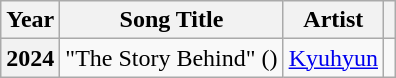<table class="wikitable plainrowheaders">
<tr>
<th scope="col">Year</th>
<th scope="col">Song Title</th>
<th scope="col">Artist</th>
<th scope="col" class="unsortable"></th>
</tr>
<tr>
<th scope="row">2024</th>
<td>"The Story Behind" ()</td>
<td><a href='#'>Kyuhyun</a></td>
<td style="text-align:center"></td>
</tr>
</table>
